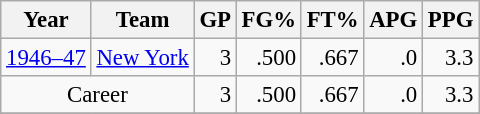<table class="wikitable sortable" style="font-size:95%; text-align:right;">
<tr>
<th>Year</th>
<th>Team</th>
<th>GP</th>
<th>FG%</th>
<th>FT%</th>
<th>APG</th>
<th>PPG</th>
</tr>
<tr>
<td style="text-align:left;"><a href='#'>1946–47</a></td>
<td style="text-align:left;"><a href='#'>New York</a></td>
<td>3</td>
<td>.500</td>
<td>.667</td>
<td>.0</td>
<td>3.3</td>
</tr>
<tr>
<td style="text-align:center;" colspan="2">Career</td>
<td>3</td>
<td>.500</td>
<td>.667</td>
<td>.0</td>
<td>3.3</td>
</tr>
<tr>
</tr>
</table>
